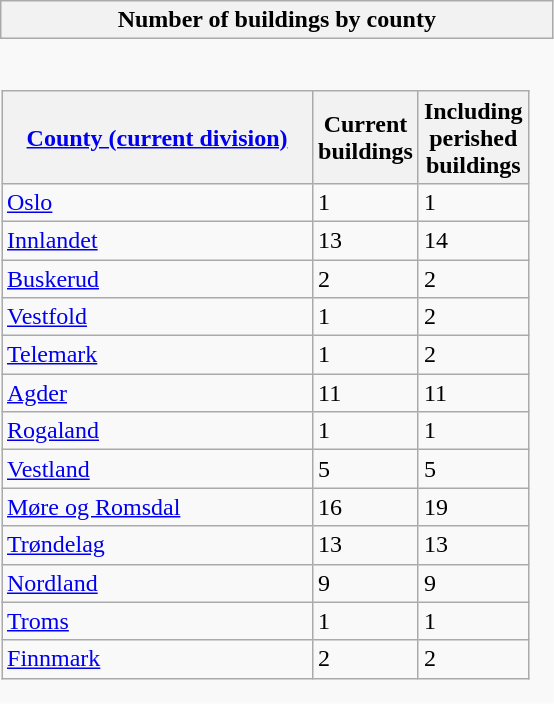<table class="wikitable collapsible collapsed" style="border:none">
<tr>
<th scope="col">Number of buildings by county</th>
</tr>
<tr>
<td style="padding:0;border:none"><br><table class="wikitable sortable" border="1">
<tr>
<th scope="col" width="200px"><a href='#'>County (current division)</a></th>
<th scope="col" width="50px">Current buildings</th>
<th scope="col" width="50px">Including perished buildings</th>
</tr>
<tr>
<td><a href='#'>Oslo</a></td>
<td>1</td>
<td>1</td>
</tr>
<tr>
<td><a href='#'>Innlandet</a></td>
<td>13</td>
<td>14</td>
</tr>
<tr>
<td><a href='#'>Buskerud</a></td>
<td>2</td>
<td>2</td>
</tr>
<tr>
<td><a href='#'>Vestfold</a></td>
<td>1</td>
<td>2</td>
</tr>
<tr>
<td><a href='#'>Telemark</a></td>
<td>1</td>
<td>2</td>
</tr>
<tr>
<td><a href='#'>Agder</a></td>
<td>11</td>
<td>11</td>
</tr>
<tr>
<td><a href='#'>Rogaland</a></td>
<td>1</td>
<td>1</td>
</tr>
<tr>
<td><a href='#'>Vestland</a></td>
<td>5</td>
<td>5</td>
</tr>
<tr>
<td><a href='#'>Møre og Romsdal</a></td>
<td>16</td>
<td>19</td>
</tr>
<tr>
<td><a href='#'>Trøndelag</a></td>
<td>13</td>
<td>13</td>
</tr>
<tr>
<td><a href='#'>Nordland</a></td>
<td>9</td>
<td>9</td>
</tr>
<tr>
<td><a href='#'>Troms</a></td>
<td>1</td>
<td>1</td>
</tr>
<tr>
<td><a href='#'>Finnmark</a></td>
<td>2</td>
<td>2</td>
</tr>
</table>
</td>
</tr>
</table>
